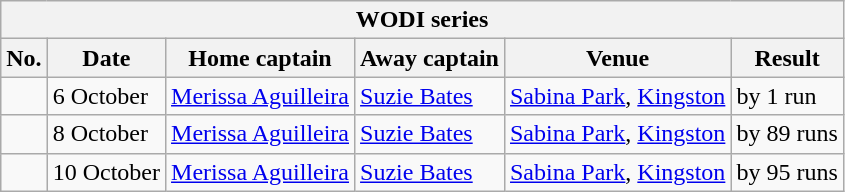<table class="wikitable">
<tr>
<th colspan="9">WODI series</th>
</tr>
<tr>
<th>No.</th>
<th>Date</th>
<th>Home captain</th>
<th>Away captain</th>
<th>Venue</th>
<th>Result</th>
</tr>
<tr>
<td></td>
<td>6 October</td>
<td><a href='#'>Merissa Aguilleira</a></td>
<td><a href='#'>Suzie Bates</a></td>
<td><a href='#'>Sabina Park</a>, <a href='#'>Kingston</a></td>
<td> by 1 run</td>
</tr>
<tr>
<td></td>
<td>8 October</td>
<td><a href='#'>Merissa Aguilleira</a></td>
<td><a href='#'>Suzie Bates</a></td>
<td><a href='#'>Sabina Park</a>, <a href='#'>Kingston</a></td>
<td> by 89 runs</td>
</tr>
<tr>
<td></td>
<td>10 October</td>
<td><a href='#'>Merissa Aguilleira</a></td>
<td><a href='#'>Suzie Bates</a></td>
<td><a href='#'>Sabina Park</a>, <a href='#'>Kingston</a></td>
<td> by 95 runs</td>
</tr>
</table>
